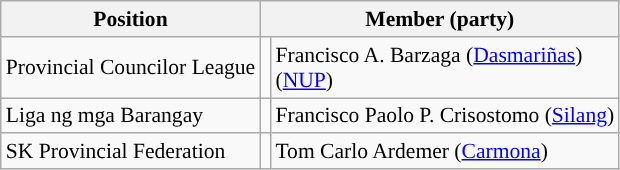<table class="wikitable" style="font-size:90%">
<tr>
<th>Position</th>
<th colspan="2" width="140px">Member (party)</th>
</tr>
<tr>
<td>Provincial Councilor League</td>
<td></td>
<td>Francisco A. Barzaga (<a href='#'>Dasmariñas</a>)<br>(<a href='#'>NUP</a>)</td>
</tr>
<tr>
<td>Liga ng mga Barangay</td>
<td></td>
<td>Francisco Paolo P. Crisostomo (<a href='#'>Silang</a>)</td>
</tr>
<tr>
<td>SK Provincial Federation</td>
<td></td>
<td>Tom Carlo Ardemer (<a href='#'>Carmona</a>)</td>
</tr>
</table>
